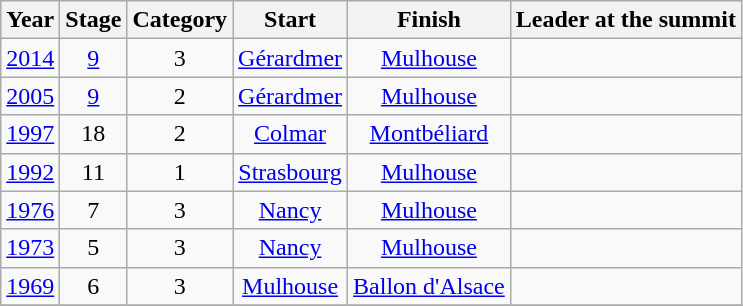<table class="wikitable" style="text-align: center;">
<tr>
<th>Year</th>
<th>Stage</th>
<th>Category</th>
<th>Start</th>
<th>Finish</th>
<th>Leader at the summit</th>
</tr>
<tr>
<td><a href='#'>2014</a></td>
<td><a href='#'>9</a></td>
<td>3</td>
<td><a href='#'>Gérardmer</a></td>
<td><a href='#'>Mulhouse</a></td>
<td align=left></td>
</tr>
<tr>
<td><a href='#'>2005</a></td>
<td><a href='#'>9</a></td>
<td>2</td>
<td><a href='#'>Gérardmer</a></td>
<td><a href='#'>Mulhouse</a></td>
<td align=left></td>
</tr>
<tr>
<td><a href='#'>1997</a></td>
<td>18</td>
<td>2</td>
<td><a href='#'>Colmar</a></td>
<td><a href='#'>Montbéliard</a></td>
<td align=left></td>
</tr>
<tr>
<td><a href='#'>1992</a></td>
<td>11</td>
<td>1</td>
<td><a href='#'>Strasbourg</a></td>
<td><a href='#'>Mulhouse</a></td>
<td align=left></td>
</tr>
<tr>
<td><a href='#'>1976</a></td>
<td>7</td>
<td>3</td>
<td><a href='#'>Nancy</a></td>
<td><a href='#'>Mulhouse</a></td>
<td align=left></td>
</tr>
<tr>
<td><a href='#'>1973</a></td>
<td>5</td>
<td>3</td>
<td><a href='#'>Nancy</a></td>
<td><a href='#'>Mulhouse</a></td>
<td align=left></td>
</tr>
<tr>
<td><a href='#'>1969</a></td>
<td>6</td>
<td>3</td>
<td><a href='#'>Mulhouse</a></td>
<td><a href='#'>Ballon d'Alsace</a></td>
<td align=left></td>
</tr>
<tr>
</tr>
</table>
